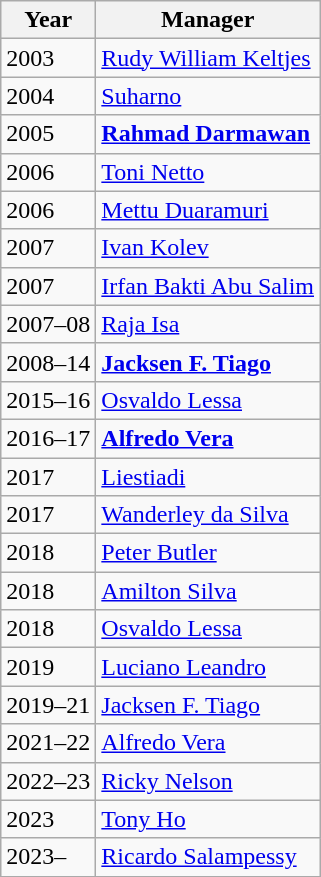<table class="wikitable">
<tr>
<th>Year</th>
<th>Manager</th>
</tr>
<tr>
<td>2003</td>
<td> <a href='#'>Rudy William Keltjes</a></td>
</tr>
<tr>
<td>2004</td>
<td> <a href='#'>Suharno</a></td>
</tr>
<tr>
<td>2005</td>
<td><strong> <a href='#'>Rahmad Darmawan</a></strong></td>
</tr>
<tr>
<td>2006</td>
<td> <a href='#'>Toni Netto</a></td>
</tr>
<tr>
<td>2006</td>
<td> <a href='#'>Mettu Duaramuri</a></td>
</tr>
<tr>
<td>2007</td>
<td> <a href='#'>Ivan Kolev</a></td>
</tr>
<tr>
<td>2007</td>
<td> <a href='#'>Irfan Bakti Abu Salim</a></td>
</tr>
<tr>
<td>2007–08</td>
<td> <a href='#'>Raja Isa</a></td>
</tr>
<tr>
<td>2008–14</td>
<td><strong> <a href='#'>Jacksen F. Tiago</a></strong></td>
</tr>
<tr>
<td>2015–16</td>
<td> <a href='#'>Osvaldo Lessa</a></td>
</tr>
<tr>
<td>2016–17</td>
<td><strong> <a href='#'>Alfredo Vera</a></strong></td>
</tr>
<tr>
<td>2017</td>
<td> <a href='#'>Liestiadi</a></td>
</tr>
<tr>
<td>2017</td>
<td> <a href='#'>Wanderley da Silva</a></td>
</tr>
<tr>
<td>2018</td>
<td> <a href='#'>Peter Butler</a></td>
</tr>
<tr>
<td>2018</td>
<td> <a href='#'>Amilton Silva</a></td>
</tr>
<tr>
<td>2018</td>
<td> <a href='#'>Osvaldo Lessa</a></td>
</tr>
<tr>
<td>2019</td>
<td> <a href='#'>Luciano Leandro</a></td>
</tr>
<tr>
<td>2019–21</td>
<td> <a href='#'>Jacksen F. Tiago</a></td>
</tr>
<tr>
<td>2021–22</td>
<td> <a href='#'>Alfredo Vera</a></td>
</tr>
<tr>
<td>2022–23</td>
<td> <a href='#'>Ricky Nelson</a></td>
</tr>
<tr>
<td>2023</td>
<td> <a href='#'>Tony Ho</a></td>
</tr>
<tr>
<td>2023–</td>
<td> <a href='#'>Ricardo Salampessy</a></td>
</tr>
<tr>
</tr>
</table>
